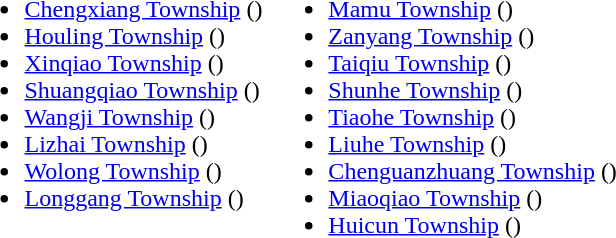<table>
<tr>
<td valign="top"><br><ul><li><a href='#'>Chengxiang Township</a> ()</li><li><a href='#'>Houling Township</a> ()</li><li><a href='#'>Xinqiao Township</a> ()</li><li><a href='#'>Shuangqiao Township</a> ()</li><li><a href='#'>Wangji Township</a> ()</li><li><a href='#'>Lizhai Township</a> ()</li><li><a href='#'>Wolong Township</a> ()</li><li><a href='#'>Longgang Township</a> ()</li></ul></td>
<td valign="top"><br><ul><li><a href='#'>Mamu Township</a> ()</li><li><a href='#'>Zanyang Township</a> ()</li><li><a href='#'>Taiqiu Township</a> ()</li><li><a href='#'>Shunhe Township</a> ()</li><li><a href='#'>Tiaohe Township</a> ()</li><li><a href='#'>Liuhe Township</a> ()</li><li><a href='#'>Chenguanzhuang Township</a> ()</li><li><a href='#'>Miaoqiao Township</a> ()</li><li><a href='#'>Huicun Township</a> ()</li></ul></td>
</tr>
</table>
